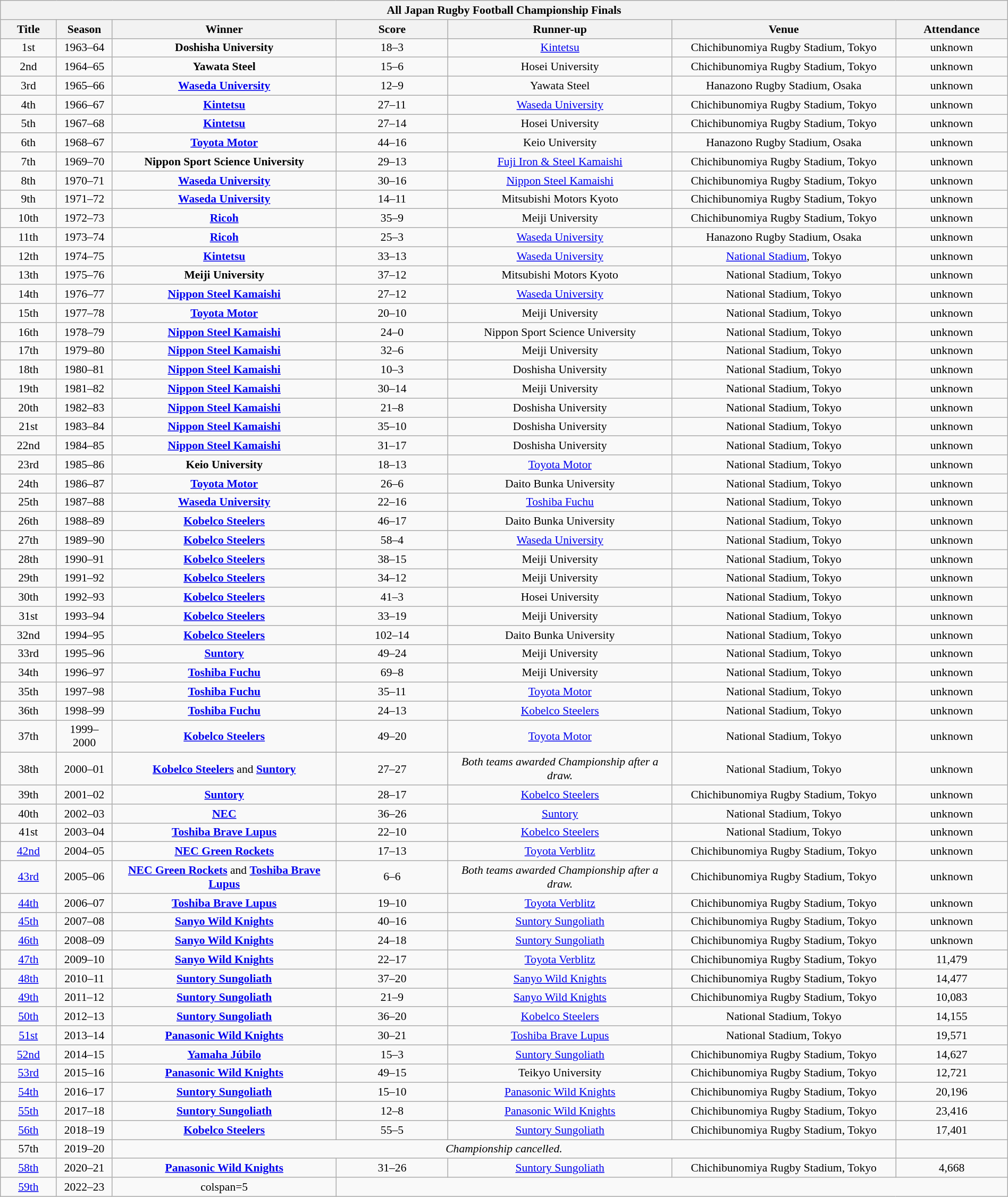<table class="wikitable sortable" style="text-align:center; font-size:90%; width:100%">
<tr>
<th colspan=100%>All Japan Rugby Football Championship Finals</th>
</tr>
<tr>
<th width=5%>Title</th>
<th width=5%>Season</th>
<th width=20%>Winner</th>
<th width=10%>Score</th>
<th width=20%>Runner-up</th>
<th width=20%>Venue</th>
<th width=10%>Attendance</th>
</tr>
<tr>
<td>1st</td>
<td>1963–64</td>
<td><strong>Doshisha University</strong></td>
<td>18–3</td>
<td><a href='#'>Kintetsu</a></td>
<td>Chichibunomiya Rugby Stadium, Tokyo</td>
<td>unknown</td>
</tr>
<tr>
<td>2nd</td>
<td>1964–65</td>
<td><strong>Yawata Steel</strong></td>
<td>15–6</td>
<td>Hosei University</td>
<td>Chichibunomiya Rugby Stadium, Tokyo</td>
<td>unknown</td>
</tr>
<tr>
<td>3rd</td>
<td>1965–66</td>
<td><strong><a href='#'>Waseda University</a></strong></td>
<td>12–9</td>
<td>Yawata Steel</td>
<td>Hanazono Rugby Stadium, Osaka</td>
<td>unknown</td>
</tr>
<tr>
<td>4th</td>
<td>1966–67</td>
<td><strong><a href='#'>Kintetsu</a></strong></td>
<td>27–11</td>
<td><a href='#'>Waseda University</a></td>
<td>Chichibunomiya Rugby Stadium, Tokyo</td>
<td>unknown</td>
</tr>
<tr>
<td>5th</td>
<td>1967–68</td>
<td><strong><a href='#'>Kintetsu</a></strong></td>
<td>27–14</td>
<td>Hosei University</td>
<td>Chichibunomiya Rugby Stadium, Tokyo</td>
<td>unknown</td>
</tr>
<tr>
<td>6th</td>
<td>1968–67</td>
<td><strong><a href='#'>Toyota Motor</a></strong></td>
<td>44–16</td>
<td>Keio University</td>
<td>Hanazono Rugby Stadium, Osaka</td>
<td>unknown</td>
</tr>
<tr>
<td>7th</td>
<td>1969–70</td>
<td><strong>Nippon Sport Science University</strong></td>
<td>29–13</td>
<td><a href='#'>Fuji Iron & Steel Kamaishi</a></td>
<td>Chichibunomiya Rugby Stadium, Tokyo</td>
<td>unknown</td>
</tr>
<tr>
<td>8th</td>
<td>1970–71</td>
<td><strong><a href='#'>Waseda University</a></strong></td>
<td>30–16</td>
<td><a href='#'>Nippon Steel Kamaishi</a></td>
<td>Chichibunomiya Rugby Stadium, Tokyo</td>
<td>unknown</td>
</tr>
<tr>
<td>9th</td>
<td>1971–72</td>
<td><strong><a href='#'>Waseda University</a></strong></td>
<td>14–11</td>
<td>Mitsubishi Motors Kyoto</td>
<td>Chichibunomiya Rugby Stadium, Tokyo</td>
<td>unknown</td>
</tr>
<tr>
<td>10th</td>
<td>1972–73</td>
<td><strong><a href='#'>Ricoh</a></strong></td>
<td>35–9</td>
<td>Meiji University</td>
<td>Chichibunomiya Rugby Stadium, Tokyo</td>
<td>unknown</td>
</tr>
<tr>
<td>11th</td>
<td>1973–74</td>
<td><strong><a href='#'>Ricoh</a></strong></td>
<td>25–3</td>
<td><a href='#'>Waseda University</a></td>
<td>Hanazono Rugby Stadium, Osaka</td>
<td>unknown</td>
</tr>
<tr>
<td>12th</td>
<td>1974–75</td>
<td><strong><a href='#'>Kintetsu</a></strong></td>
<td>33–13</td>
<td><a href='#'>Waseda University</a></td>
<td><a href='#'>National Stadium</a>, Tokyo</td>
<td>unknown</td>
</tr>
<tr>
<td>13th</td>
<td>1975–76</td>
<td><strong>Meiji University</strong></td>
<td>37–12</td>
<td>Mitsubishi Motors Kyoto</td>
<td>National Stadium, Tokyo</td>
<td>unknown</td>
</tr>
<tr>
<td>14th</td>
<td>1976–77</td>
<td><strong><a href='#'>Nippon Steel Kamaishi</a></strong></td>
<td>27–12</td>
<td><a href='#'>Waseda University</a></td>
<td>National Stadium, Tokyo</td>
<td>unknown</td>
</tr>
<tr>
<td>15th</td>
<td>1977–78</td>
<td><strong><a href='#'>Toyota Motor</a></strong></td>
<td>20–10</td>
<td>Meiji University</td>
<td>National Stadium, Tokyo</td>
<td>unknown</td>
</tr>
<tr>
<td>16th</td>
<td>1978–79</td>
<td><strong><a href='#'>Nippon Steel Kamaishi</a></strong></td>
<td>24–0</td>
<td>Nippon Sport Science University</td>
<td>National Stadium, Tokyo</td>
<td>unknown</td>
</tr>
<tr>
<td>17th</td>
<td>1979–80</td>
<td><strong><a href='#'>Nippon Steel Kamaishi</a></strong></td>
<td>32–6</td>
<td>Meiji University</td>
<td>National Stadium, Tokyo</td>
<td>unknown</td>
</tr>
<tr>
<td>18th</td>
<td>1980–81</td>
<td><strong><a href='#'>Nippon Steel Kamaishi</a></strong></td>
<td>10–3</td>
<td>Doshisha University</td>
<td>National Stadium, Tokyo</td>
<td>unknown</td>
</tr>
<tr>
<td>19th</td>
<td>1981–82</td>
<td><strong><a href='#'>Nippon Steel Kamaishi</a></strong></td>
<td>30–14</td>
<td>Meiji University</td>
<td>National Stadium, Tokyo</td>
<td>unknown</td>
</tr>
<tr>
<td>20th</td>
<td>1982–83</td>
<td><strong><a href='#'>Nippon Steel Kamaishi</a></strong></td>
<td>21–8</td>
<td>Doshisha University</td>
<td>National Stadium, Tokyo</td>
<td>unknown</td>
</tr>
<tr>
<td>21st</td>
<td>1983–84</td>
<td><strong><a href='#'>Nippon Steel Kamaishi</a></strong></td>
<td>35–10</td>
<td>Doshisha University</td>
<td>National Stadium, Tokyo</td>
<td>unknown</td>
</tr>
<tr>
<td>22nd</td>
<td>1984–85</td>
<td><strong><a href='#'>Nippon Steel Kamaishi</a></strong></td>
<td>31–17</td>
<td>Doshisha University</td>
<td>National Stadium, Tokyo</td>
<td>unknown</td>
</tr>
<tr>
<td>23rd</td>
<td>1985–86</td>
<td><strong>Keio University</strong></td>
<td>18–13</td>
<td><a href='#'>Toyota Motor</a></td>
<td>National Stadium, Tokyo</td>
<td>unknown</td>
</tr>
<tr>
<td>24th</td>
<td>1986–87</td>
<td><strong><a href='#'>Toyota Motor</a></strong></td>
<td>26–6</td>
<td>Daito Bunka University</td>
<td>National Stadium, Tokyo</td>
<td>unknown</td>
</tr>
<tr>
<td>25th</td>
<td>1987–88</td>
<td><strong><a href='#'>Waseda University</a></strong></td>
<td>22–16</td>
<td><a href='#'>Toshiba Fuchu</a></td>
<td>National Stadium, Tokyo</td>
<td>unknown</td>
</tr>
<tr>
<td>26th</td>
<td>1988–89</td>
<td><strong><a href='#'>Kobelco Steelers</a></strong></td>
<td>46–17</td>
<td>Daito Bunka University</td>
<td>National Stadium, Tokyo</td>
<td>unknown</td>
</tr>
<tr>
<td>27th</td>
<td>1989–90</td>
<td><strong><a href='#'>Kobelco Steelers</a></strong></td>
<td>58–4</td>
<td><a href='#'>Waseda University</a></td>
<td>National Stadium, Tokyo</td>
<td>unknown</td>
</tr>
<tr>
<td>28th</td>
<td>1990–91</td>
<td><strong><a href='#'>Kobelco Steelers</a></strong></td>
<td>38–15</td>
<td>Meiji University</td>
<td>National Stadium, Tokyo</td>
<td>unknown</td>
</tr>
<tr>
<td>29th</td>
<td>1991–92</td>
<td><strong><a href='#'>Kobelco Steelers</a></strong></td>
<td>34–12</td>
<td>Meiji University</td>
<td>National Stadium, Tokyo</td>
<td>unknown</td>
</tr>
<tr>
<td>30th</td>
<td>1992–93</td>
<td><strong><a href='#'>Kobelco Steelers</a></strong></td>
<td>41–3</td>
<td>Hosei University</td>
<td>National Stadium, Tokyo</td>
<td>unknown</td>
</tr>
<tr>
<td>31st</td>
<td>1993–94</td>
<td><strong><a href='#'>Kobelco Steelers</a></strong></td>
<td>33–19</td>
<td>Meiji University</td>
<td>National Stadium, Tokyo</td>
<td>unknown</td>
</tr>
<tr>
<td>32nd</td>
<td>1994–95</td>
<td><strong><a href='#'>Kobelco Steelers</a></strong></td>
<td>102–14</td>
<td>Daito Bunka University</td>
<td>National Stadium, Tokyo</td>
<td>unknown</td>
</tr>
<tr>
<td>33rd</td>
<td>1995–96</td>
<td><strong><a href='#'>Suntory</a></strong></td>
<td>49–24</td>
<td>Meiji University</td>
<td>National Stadium, Tokyo</td>
<td>unknown</td>
</tr>
<tr>
<td>34th</td>
<td>1996–97</td>
<td><strong><a href='#'>Toshiba Fuchu</a></strong></td>
<td>69–8</td>
<td>Meiji University</td>
<td>National Stadium, Tokyo</td>
<td>unknown</td>
</tr>
<tr>
<td>35th</td>
<td>1997–98</td>
<td><strong><a href='#'>Toshiba Fuchu</a></strong></td>
<td>35–11</td>
<td><a href='#'>Toyota Motor</a></td>
<td>National Stadium, Tokyo</td>
<td>unknown</td>
</tr>
<tr>
<td>36th</td>
<td>1998–99</td>
<td><strong><a href='#'>Toshiba Fuchu</a></strong></td>
<td>24–13</td>
<td><a href='#'>Kobelco Steelers</a></td>
<td>National Stadium, Tokyo</td>
<td>unknown</td>
</tr>
<tr>
<td>37th</td>
<td>1999–2000</td>
<td><strong><a href='#'>Kobelco Steelers</a></strong></td>
<td>49–20</td>
<td><a href='#'>Toyota Motor</a></td>
<td>National Stadium, Tokyo</td>
<td>unknown</td>
</tr>
<tr>
<td>38th</td>
<td>2000–01</td>
<td><strong><a href='#'>Kobelco Steelers</a> </strong> and <strong> <a href='#'>Suntory</a></strong></td>
<td>27–27</td>
<td><em>Both teams awarded Championship after a draw.</em></td>
<td>National Stadium, Tokyo</td>
<td>unknown</td>
</tr>
<tr>
<td>39th</td>
<td>2001–02</td>
<td><strong><a href='#'>Suntory</a></strong></td>
<td>28–17</td>
<td><a href='#'>Kobelco Steelers</a></td>
<td>Chichibunomiya Rugby Stadium, Tokyo</td>
<td>unknown</td>
</tr>
<tr>
<td>40th</td>
<td>2002–03</td>
<td><strong><a href='#'>NEC</a></strong></td>
<td>36–26</td>
<td><a href='#'>Suntory</a></td>
<td>National Stadium, Tokyo</td>
<td>unknown</td>
</tr>
<tr>
<td>41st</td>
<td>2003–04</td>
<td><strong><a href='#'>Toshiba Brave Lupus</a></strong></td>
<td>22–10</td>
<td><a href='#'>Kobelco Steelers</a></td>
<td>National Stadium, Tokyo</td>
<td>unknown</td>
</tr>
<tr>
<td><a href='#'>42nd</a></td>
<td>2004–05</td>
<td><strong><a href='#'>NEC Green Rockets</a></strong></td>
<td>17–13</td>
<td><a href='#'>Toyota Verblitz</a></td>
<td>Chichibunomiya Rugby Stadium, Tokyo</td>
<td>unknown</td>
</tr>
<tr>
<td><a href='#'>43rd</a></td>
<td>2005–06</td>
<td><strong><a href='#'>NEC Green Rockets</a></strong> and <strong><a href='#'>Toshiba Brave Lupus</a></strong></td>
<td>6–6</td>
<td><em>Both teams awarded Championship after a draw.</em></td>
<td>Chichibunomiya Rugby Stadium, Tokyo</td>
<td>unknown</td>
</tr>
<tr>
<td><a href='#'>44th</a></td>
<td>2006–07</td>
<td><strong><a href='#'>Toshiba Brave Lupus</a></strong></td>
<td>19–10</td>
<td><a href='#'>Toyota Verblitz</a></td>
<td>Chichibunomiya Rugby Stadium, Tokyo</td>
<td>unknown</td>
</tr>
<tr>
<td><a href='#'>45th</a></td>
<td>2007–08</td>
<td><strong><a href='#'>Sanyo Wild Knights</a></strong></td>
<td>40–16</td>
<td><a href='#'>Suntory Sungoliath</a></td>
<td>Chichibunomiya Rugby Stadium, Tokyo</td>
<td>unknown</td>
</tr>
<tr>
<td><a href='#'>46th</a></td>
<td>2008–09</td>
<td><strong><a href='#'>Sanyo Wild Knights</a></strong></td>
<td>24–18</td>
<td><a href='#'>Suntory Sungoliath</a></td>
<td>Chichibunomiya Rugby Stadium, Tokyo</td>
<td>unknown</td>
</tr>
<tr>
<td><a href='#'>47th</a></td>
<td>2009–10</td>
<td><strong><a href='#'>Sanyo Wild Knights</a></strong></td>
<td>22–17</td>
<td><a href='#'>Toyota Verblitz</a></td>
<td>Chichibunomiya Rugby Stadium, Tokyo</td>
<td>11,479</td>
</tr>
<tr>
<td><a href='#'>48th</a></td>
<td>2010–11</td>
<td><strong><a href='#'>Suntory Sungoliath</a></strong></td>
<td>37–20</td>
<td><a href='#'>Sanyo Wild Knights</a></td>
<td>Chichibunomiya Rugby Stadium, Tokyo</td>
<td>14,477</td>
</tr>
<tr>
<td><a href='#'>49th</a></td>
<td>2011–12</td>
<td><strong><a href='#'>Suntory Sungoliath</a></strong></td>
<td>21–9</td>
<td><a href='#'>Sanyo Wild Knights</a></td>
<td>Chichibunomiya Rugby Stadium, Tokyo</td>
<td>10,083</td>
</tr>
<tr>
<td><a href='#'>50th</a></td>
<td>2012–13</td>
<td><strong><a href='#'>Suntory Sungoliath</a></strong></td>
<td>36–20</td>
<td><a href='#'>Kobelco Steelers</a></td>
<td>National Stadium, Tokyo</td>
<td>14,155 </td>
</tr>
<tr>
<td><a href='#'>51st</a></td>
<td>2013–14</td>
<td><strong><a href='#'>Panasonic Wild Knights</a></strong></td>
<td>30–21</td>
<td><a href='#'>Toshiba Brave Lupus</a></td>
<td>National Stadium, Tokyo</td>
<td>19,571</td>
</tr>
<tr>
<td><a href='#'>52nd</a></td>
<td>2014–15</td>
<td><strong><a href='#'>Yamaha Júbilo</a></strong></td>
<td>15–3</td>
<td><a href='#'>Suntory Sungoliath</a></td>
<td>Chichibunomiya Rugby Stadium, Tokyo</td>
<td>14,627 </td>
</tr>
<tr>
<td><a href='#'>53rd</a></td>
<td>2015–16</td>
<td><strong><a href='#'>Panasonic Wild Knights</a></strong></td>
<td>49–15</td>
<td>Teikyo University</td>
<td>Chichibunomiya Rugby Stadium, Tokyo</td>
<td>12,721 </td>
</tr>
<tr>
<td><a href='#'>54th</a></td>
<td>2016–17</td>
<td><strong><a href='#'>Suntory Sungoliath</a></strong></td>
<td>15–10</td>
<td><a href='#'>Panasonic Wild Knights</a></td>
<td>Chichibunomiya Rugby Stadium, Tokyo</td>
<td>20,196 </td>
</tr>
<tr>
<td><a href='#'>55th</a></td>
<td>2017–18</td>
<td><strong><a href='#'>Suntory Sungoliath</a></strong></td>
<td>12–8</td>
<td><a href='#'>Panasonic Wild Knights</a></td>
<td>Chichibunomiya Rugby Stadium, Tokyo</td>
<td>23,416</td>
</tr>
<tr>
<td><a href='#'>56th</a></td>
<td>2018–19</td>
<td><strong><a href='#'>Kobelco Steelers</a></strong></td>
<td>55–5</td>
<td><a href='#'>Suntory Sungoliath</a></td>
<td>Chichibunomiya Rugby Stadium, Tokyo</td>
<td>17,401</td>
</tr>
<tr>
<td>57th</td>
<td>2019–20</td>
<td colspan=4  align=center><em>Championship cancelled.</em></td>
<td></td>
</tr>
<tr>
<td><a href='#'>58th</a></td>
<td>2020–21</td>
<td><strong><a href='#'>Panasonic Wild Knights</a></strong></td>
<td>31–26</td>
<td><a href='#'>Suntory Sungoliath</a></td>
<td>Chichibunomiya Rugby Stadium, Tokyo</td>
<td>4,668</td>
</tr>
<tr>
<td><a href='#'>59th</a></td>
<td>2022–23</td>
<td>colspan=5 </td>
</tr>
</table>
